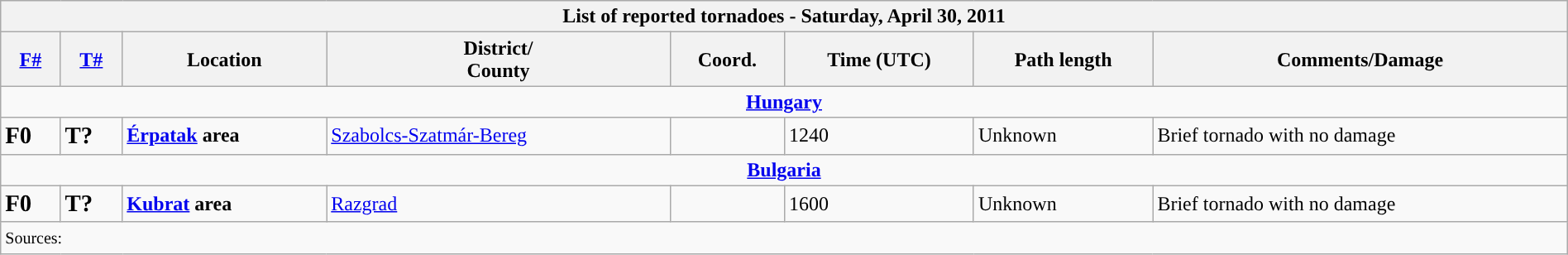<table class="wikitable collapsible" width="100%">
<tr>
<th colspan="8">List of reported tornadoes - Saturday, April 30, 2011</th>
</tr>
<tr>
<th><a href='#'>F#</a></th>
<th><a href='#'>T#</a></th>
<th>Location</th>
<th>District/<br>County</th>
<th>Coord.</th>
<th>Time (UTC)</th>
<th>Path length</th>
<th>Comments/Damage</th>
</tr>
<tr>
<td colspan="8" align=center><strong><a href='#'>Hungary</a></strong></td>
</tr>
<tr>
<td><big><strong>F0</strong></big></td>
<td><big><strong>T?</strong></big></td>
<td><strong><a href='#'>Érpatak</a> area</strong></td>
<td><a href='#'>Szabolcs-Szatmár-Bereg</a></td>
<td></td>
<td>1240</td>
<td>Unknown</td>
<td>Brief tornado with no damage</td>
</tr>
<tr>
<td colspan="8" align=center><strong><a href='#'>Bulgaria</a></strong></td>
</tr>
<tr>
<td><big><strong>F0</strong></big></td>
<td><big><strong>T?</strong></big></td>
<td><strong><a href='#'>Kubrat</a> area</strong></td>
<td><a href='#'>Razgrad</a></td>
<td></td>
<td>1600</td>
<td>Unknown</td>
<td>Brief tornado with no damage</td>
</tr>
<tr>
<td colspan="8"><small>Sources:  </small></td>
</tr>
</table>
